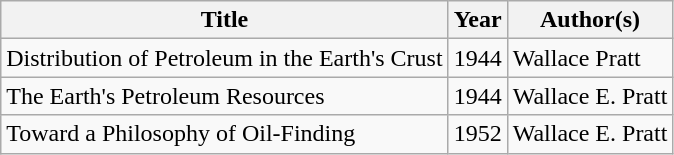<table class="wikitable">
<tr>
<th>Title</th>
<th>Year</th>
<th>Author(s)</th>
</tr>
<tr>
<td>Distribution of Petroleum in the Earth's Crust</td>
<td>1944</td>
<td>Wallace Pratt</td>
</tr>
<tr>
<td>The Earth's Petroleum Resources</td>
<td>1944</td>
<td>Wallace E. Pratt</td>
</tr>
<tr>
<td>Toward a Philosophy of Oil-Finding</td>
<td>1952</td>
<td>Wallace E. Pratt</td>
</tr>
</table>
